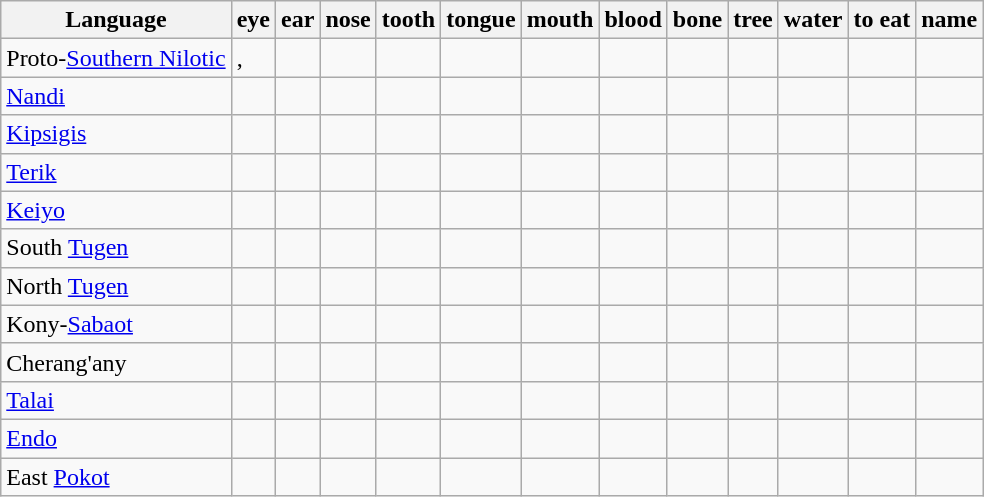<table class="wikitable sortable">
<tr>
<th>Language</th>
<th>eye</th>
<th>ear</th>
<th>nose</th>
<th>tooth</th>
<th>tongue</th>
<th>mouth</th>
<th>blood</th>
<th>bone</th>
<th>tree</th>
<th>water</th>
<th>to eat</th>
<th>name</th>
</tr>
<tr>
<td>Proto-<a href='#'>Southern Nilotic</a></td>
<td>, </td>
<td></td>
<td></td>
<td></td>
<td></td>
<td></td>
<td></td>
<td></td>
<td></td>
<td></td>
<td></td>
<td></td>
</tr>
<tr>
<td><a href='#'>Nandi</a></td>
<td></td>
<td></td>
<td></td>
<td></td>
<td></td>
<td></td>
<td></td>
<td></td>
<td></td>
<td></td>
<td></td>
<td></td>
</tr>
<tr>
<td><a href='#'>Kipsigis</a></td>
<td></td>
<td></td>
<td></td>
<td></td>
<td></td>
<td></td>
<td></td>
<td></td>
<td></td>
<td></td>
<td></td>
<td></td>
</tr>
<tr>
<td><a href='#'>Terik</a></td>
<td></td>
<td></td>
<td></td>
<td></td>
<td></td>
<td></td>
<td></td>
<td></td>
<td></td>
<td></td>
<td></td>
<td></td>
</tr>
<tr>
<td><a href='#'>Keiyo</a></td>
<td></td>
<td></td>
<td></td>
<td></td>
<td></td>
<td></td>
<td></td>
<td></td>
<td></td>
<td></td>
<td></td>
<td></td>
</tr>
<tr>
<td>South <a href='#'>Tugen</a></td>
<td></td>
<td></td>
<td></td>
<td></td>
<td></td>
<td></td>
<td></td>
<td></td>
<td></td>
<td></td>
<td></td>
<td></td>
</tr>
<tr>
<td>North <a href='#'>Tugen</a></td>
<td></td>
<td></td>
<td></td>
<td></td>
<td></td>
<td></td>
<td></td>
<td></td>
<td></td>
<td></td>
<td></td>
<td></td>
</tr>
<tr>
<td>Kony-<a href='#'>Sabaot</a></td>
<td></td>
<td></td>
<td></td>
<td></td>
<td></td>
<td></td>
<td></td>
<td></td>
<td></td>
<td></td>
<td></td>
<td></td>
</tr>
<tr>
<td>Cherang'any</td>
<td></td>
<td></td>
<td></td>
<td></td>
<td></td>
<td></td>
<td></td>
<td></td>
<td></td>
<td></td>
<td></td>
<td></td>
</tr>
<tr>
<td><a href='#'>Talai</a></td>
<td></td>
<td></td>
<td></td>
<td></td>
<td></td>
<td></td>
<td></td>
<td></td>
<td></td>
<td></td>
<td></td>
<td></td>
</tr>
<tr>
<td><a href='#'>Endo</a></td>
<td></td>
<td></td>
<td></td>
<td></td>
<td></td>
<td></td>
<td></td>
<td></td>
<td></td>
<td></td>
<td></td>
<td></td>
</tr>
<tr>
<td>East <a href='#'>Pokot</a></td>
<td></td>
<td></td>
<td></td>
<td></td>
<td></td>
<td></td>
<td></td>
<td></td>
<td></td>
<td></td>
<td></td>
<td></td>
</tr>
</table>
